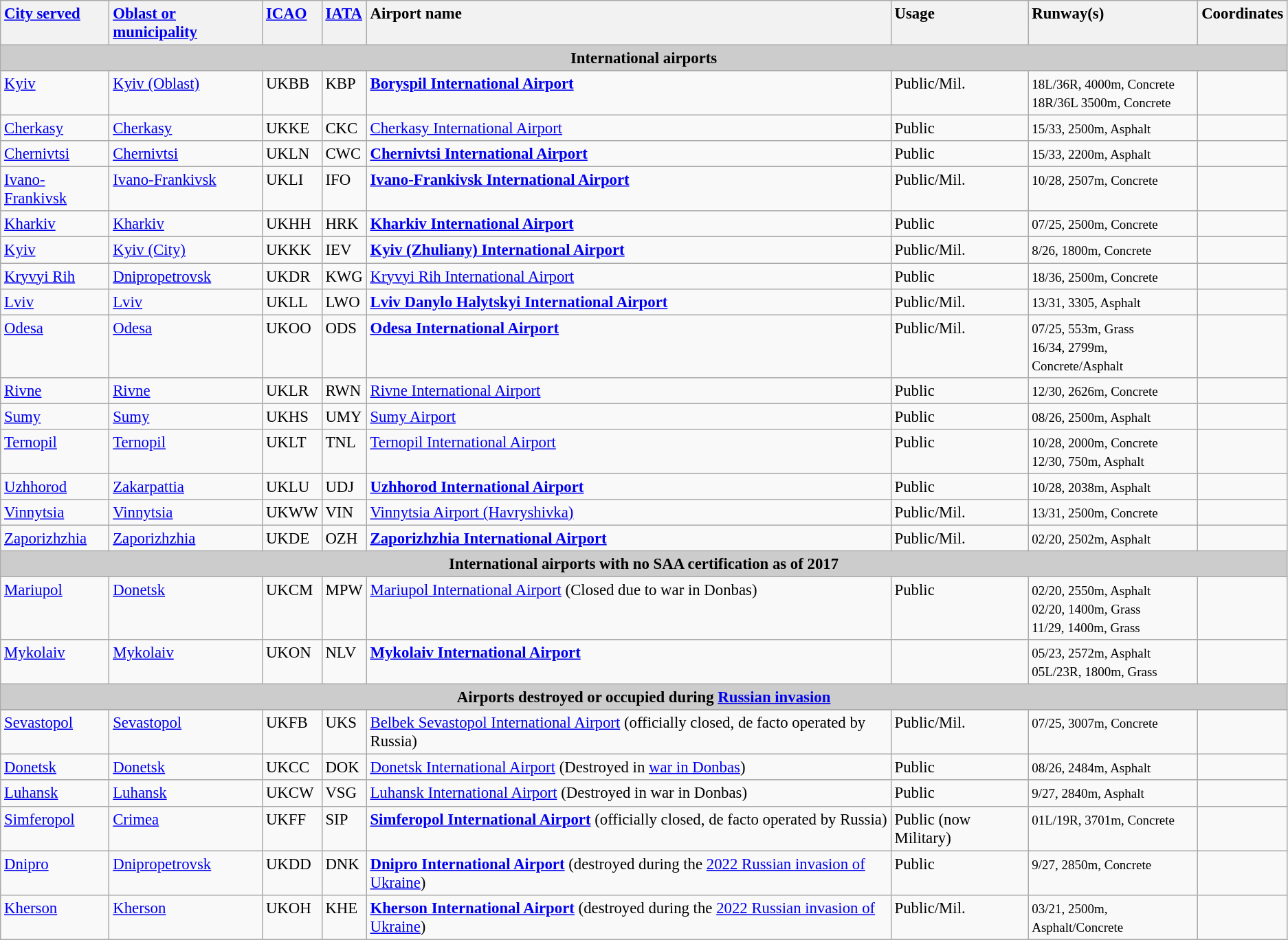<table class="wikitable sortable" style="font-size:95%">
<tr valign=baseline>
<th style="text-align:left;"><a href='#'>City served</a></th>
<th style="text-align:left;"><a href='#'>Oblast or municipality</a></th>
<th style="text-align:left;"><a href='#'>ICAO</a></th>
<th style="text-align:left;"><a href='#'>IATA</a></th>
<th style="text-align:left;">Airport name</th>
<th style="text-align:left;">Usage</th>
<th style="text-align:left;">Runway(s)</th>
<th style="text-align:left;">Coordinates</th>
</tr>
<tr valign=baseline class="sortbottom" style="font-weight:bold; background:#CCCCCC;">
<td align="center" colspan="8">International airports</td>
</tr>
<tr valign=top>
<td><a href='#'>Kyiv</a></td>
<td><a href='#'>Kyiv (Oblast)</a></td>
<td>UKBB</td>
<td>KBP</td>
<td><strong><a href='#'>Boryspil International Airport</a></strong></td>
<td>Public/Mil.</td>
<td><small>18L/36R, 4000m, Concrete<br>18R/36L 3500m, Concrete</small></td>
<td></td>
</tr>
<tr valign=top>
<td><a href='#'>Cherkasy</a></td>
<td><a href='#'>Cherkasy</a></td>
<td>UKKE</td>
<td>CKC</td>
<td><a href='#'>Cherkasy International Airport</a></td>
<td>Public</td>
<td><small>15/33, 2500m, Asphalt</small></td>
<td></td>
</tr>
<tr valign=top>
<td><a href='#'>Chernivtsi</a></td>
<td><a href='#'>Chernivtsi</a></td>
<td>UKLN</td>
<td>CWC</td>
<td><strong><a href='#'>Chernivtsi International Airport</a></strong></td>
<td>Public</td>
<td><small>15/33, 2200m, Asphalt</small></td>
<td></td>
</tr>
<tr valign=top>
<td><a href='#'>Ivano-Frankivsk</a></td>
<td><a href='#'>Ivano-Frankivsk</a></td>
<td>UKLI</td>
<td>IFO</td>
<td><strong><a href='#'>Ivano-Frankivsk International Airport</a></strong></td>
<td>Public/Mil.</td>
<td><small>10/28, 2507m, Concrete</small></td>
<td></td>
</tr>
<tr valign=top>
<td><a href='#'>Kharkiv</a></td>
<td><a href='#'>Kharkiv</a></td>
<td>UKHH</td>
<td>HRK</td>
<td><strong><a href='#'>Kharkiv International Airport</a></strong></td>
<td>Public</td>
<td><small>07/25, 2500m, Concrete</small></td>
<td></td>
</tr>
<tr valign=top>
<td><a href='#'>Kyiv</a></td>
<td><a href='#'>Kyiv (City)</a></td>
<td>UKKK</td>
<td>IEV</td>
<td><strong><a href='#'>Kyiv (Zhuliany) International Airport</a></strong></td>
<td>Public/Mil.</td>
<td><small>8/26, 1800m, Concrete</small></td>
<td></td>
</tr>
<tr valign=top>
<td><a href='#'>Kryvyi Rih</a></td>
<td><a href='#'>Dnipropetrovsk</a></td>
<td>UKDR</td>
<td>KWG</td>
<td><a href='#'>Kryvyi Rih International Airport</a></td>
<td>Public</td>
<td><small>18/36, 2500m, Concrete</small></td>
<td></td>
</tr>
<tr valign=top>
<td><a href='#'>Lviv</a></td>
<td><a href='#'>Lviv</a></td>
<td>UKLL</td>
<td>LWO</td>
<td><strong><a href='#'>Lviv Danylo Halytskyi International Airport</a></strong></td>
<td>Public/Mil.</td>
<td><small>13/31, 3305, Asphalt</small></td>
<td></td>
</tr>
<tr valign=top>
<td><a href='#'>Odesa</a></td>
<td><a href='#'>Odesa</a></td>
<td>UKOO</td>
<td>ODS</td>
<td><strong><a href='#'>Odesa International Airport</a></strong></td>
<td>Public/Mil.</td>
<td><small>07/25, 553m, Grass<br>16/34, 2799m, Concrete/Asphalt</small></td>
<td></td>
</tr>
<tr valign=top>
<td><a href='#'>Rivne</a></td>
<td><a href='#'>Rivne</a></td>
<td>UKLR</td>
<td>RWN</td>
<td><a href='#'>Rivne International Airport</a></td>
<td>Public</td>
<td><small>12/30, 2626m, Concrete</small></td>
<td></td>
</tr>
<tr valign=top>
<td><a href='#'>Sumy</a></td>
<td><a href='#'>Sumy</a></td>
<td>UKHS</td>
<td>UMY</td>
<td><a href='#'>Sumy Airport</a></td>
<td>Public</td>
<td><small>08/26, 2500m, Asphalt</small></td>
<td></td>
</tr>
<tr valign=top>
<td><a href='#'>Ternopil</a></td>
<td><a href='#'>Ternopil</a></td>
<td>UKLT</td>
<td>TNL</td>
<td><a href='#'>Ternopil International Airport</a></td>
<td>Public</td>
<td><small>10/28, 2000m, Concrete<br>12/30, 750m, Asphalt</small></td>
<td></td>
</tr>
<tr valign=top>
<td><a href='#'>Uzhhorod</a></td>
<td><a href='#'>Zakarpattia</a></td>
<td>UKLU</td>
<td>UDJ</td>
<td><strong><a href='#'>Uzhhorod International Airport</a></strong></td>
<td>Public</td>
<td><small>10/28, 2038m, Asphalt</small></td>
<td></td>
</tr>
<tr valign=top>
<td><a href='#'>Vinnytsia</a></td>
<td><a href='#'>Vinnytsia</a></td>
<td>UKWW</td>
<td>VIN</td>
<td><a href='#'>Vinnytsia Airport (Havryshivka)</a></td>
<td>Public/Mil.</td>
<td><small>13/31, 2500m, Concrete</small></td>
<td></td>
</tr>
<tr valign=top>
<td><a href='#'>Zaporizhzhia</a></td>
<td><a href='#'>Zaporizhzhia</a></td>
<td>UKDE</td>
<td>OZH</td>
<td><strong><a href='#'>Zaporizhzhia International Airport</a></strong></td>
<td>Public/Mil.</td>
<td><small>02/20, 2502m, Asphalt</small></td>
<td></td>
</tr>
<tr valign=baseline class="sortbottom" style="font-weight:bold; background:#CCCCCC;">
<td align="center" colspan="8">International airports with no SAA certification as of 2017</td>
</tr>
<tr valign=top>
<td><a href='#'>Mariupol</a></td>
<td><a href='#'>Donetsk</a></td>
<td>UKCM</td>
<td>MPW</td>
<td><a href='#'>Mariupol International Airport</a> (Closed due to war in Donbas)</td>
<td>Public</td>
<td><small>02/20, 2550m, Asphalt<br>02/20, 1400m, Grass<br>11/29, 1400m, Grass</small></td>
<td></td>
</tr>
<tr valign=top>
<td><a href='#'>Mykolaiv</a></td>
<td><a href='#'>Mykolaiv</a></td>
<td>UKON</td>
<td>NLV</td>
<td><strong><a href='#'>Mykolaiv International Airport</a></strong></td>
<td></td>
<td><small>05/23, 2572m, Asphalt<br>05L/23R, 1800m, Grass</small></td>
<td></td>
</tr>
<tr valign=baseline class="sortbottom" style="font-weight:bold; background:#CCCCCC;">
<td align="center" colspan="8">Airports destroyed or occupied during <a href='#'>Russian invasion</a></td>
</tr>
<tr valign=top>
<td><a href='#'>Sevastopol</a></td>
<td><a href='#'>Sevastopol</a></td>
<td>UKFB</td>
<td>UKS</td>
<td><a href='#'>Belbek Sevastopol International Airport</a> (officially closed, de facto operated by Russia)</td>
<td>Public/Mil.</td>
<td><small>07/25, 3007m, Concrete</small></td>
<td></td>
</tr>
<tr valign=top>
<td><a href='#'>Donetsk</a></td>
<td><a href='#'>Donetsk</a></td>
<td>UKCC</td>
<td>DOK</td>
<td><a href='#'>Donetsk International Airport</a> (Destroyed in <a href='#'>war in Donbas</a>)</td>
<td>Public</td>
<td><small>08/26, 2484m, Asphalt</small></td>
<td></td>
</tr>
<tr valign=top>
<td><a href='#'>Luhansk</a></td>
<td><a href='#'>Luhansk</a></td>
<td>UKCW</td>
<td>VSG</td>
<td><a href='#'>Luhansk International Airport</a> (Destroyed in war in Donbas)</td>
<td>Public</td>
<td><small>9/27, 2840m, Asphalt</small></td>
<td></td>
</tr>
<tr valign=top>
<td><a href='#'>Simferopol</a></td>
<td><a href='#'>Crimea</a></td>
<td>UKFF</td>
<td>SIP</td>
<td><strong><a href='#'>Simferopol International Airport</a></strong> (officially closed, de facto operated by Russia)</td>
<td>Public (now Military)</td>
<td><small>01L/19R, 3701m, Concrete</small></td>
<td></td>
</tr>
<tr valign=top>
<td><a href='#'>Dnipro</a></td>
<td><a href='#'>Dnipropetrovsk</a></td>
<td>UKDD</td>
<td>DNK</td>
<td><strong><a href='#'>Dnipro International Airport</a></strong> (destroyed during the <a href='#'>2022 Russian invasion of Ukraine</a>)</td>
<td>Public</td>
<td><small>9/27, 2850m, Concrete</small></td>
<td></td>
</tr>
<tr valign=top>
<td><a href='#'>Kherson</a></td>
<td><a href='#'>Kherson</a></td>
<td>UKOH</td>
<td>KHE</td>
<td><strong><a href='#'>Kherson International Airport</a></strong> (destroyed during the <a href='#'>2022 Russian invasion of Ukraine</a>)</td>
<td>Public/Mil.</td>
<td><small>03/21, 2500m, Asphalt/Concrete</small></td>
<td></td>
</tr>
</table>
